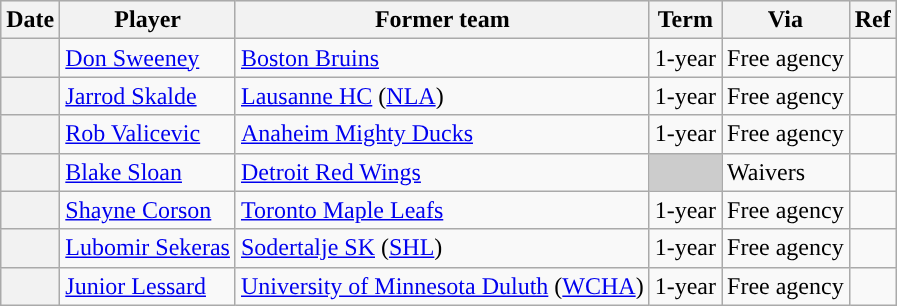<table class="wikitable plainrowheaders">
<tr style="background:#ddd; text-align:center;">
<th>Date</th>
<th>Player</th>
<th>Former team</th>
<th>Term</th>
<th>Via</th>
<th>Ref</th>
</tr>
<tr>
<th scope="row"></th>
<td><a href='#'>Don Sweeney</a></td>
<td><a href='#'>Boston Bruins</a></td>
<td>1-year</td>
<td>Free agency</td>
<td></td>
</tr>
<tr>
<th scope="row"></th>
<td><a href='#'>Jarrod Skalde</a></td>
<td><a href='#'>Lausanne HC</a> (<a href='#'>NLA</a>)</td>
<td>1-year</td>
<td>Free agency</td>
<td></td>
</tr>
<tr>
<th scope="row"></th>
<td><a href='#'>Rob Valicevic</a></td>
<td><a href='#'>Anaheim Mighty Ducks</a></td>
<td>1-year</td>
<td>Free agency</td>
<td></td>
</tr>
<tr>
<th scope="row"></th>
<td><a href='#'>Blake Sloan</a></td>
<td><a href='#'>Detroit Red Wings</a></td>
<td style="background:#ccc"></td>
<td>Waivers</td>
<td></td>
</tr>
<tr>
<th scope="row"></th>
<td><a href='#'>Shayne Corson</a></td>
<td><a href='#'>Toronto Maple Leafs</a></td>
<td>1-year</td>
<td>Free agency</td>
<td></td>
</tr>
<tr>
<th scope="row"></th>
<td><a href='#'>Lubomir Sekeras</a></td>
<td><a href='#'>Sodertalje SK</a> (<a href='#'>SHL</a>)</td>
<td>1-year</td>
<td>Free agency</td>
<td></td>
</tr>
<tr>
<th scope="row"></th>
<td><a href='#'>Junior Lessard</a></td>
<td><a href='#'>University of Minnesota Duluth</a> (<a href='#'>WCHA</a>)</td>
<td>1-year</td>
<td>Free agency</td>
<td></td>
</tr>
</table>
